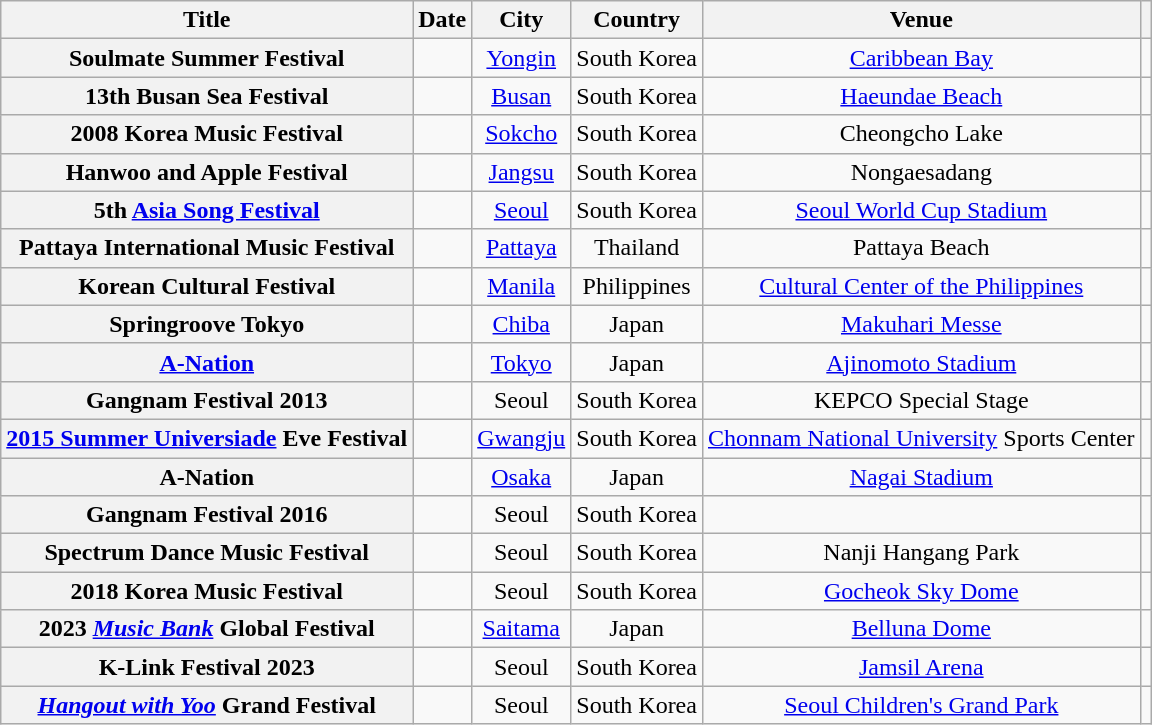<table class="wikitable sortable plainrowheaders" style="text-align:center;">
<tr>
<th scope="col">Title</th>
<th scope="col">Date</th>
<th scope="col">City</th>
<th scope="col">Country</th>
<th scope="col">Venue</th>
<th scope="col" class="unsortable"></th>
</tr>
<tr>
<th scope="row">Soulmate Summer Festival</th>
<td></td>
<td><a href='#'>Yongin</a></td>
<td>South Korea</td>
<td><a href='#'>Caribbean Bay</a></td>
<td></td>
</tr>
<tr>
<th scope="row">13th Busan Sea Festival</th>
<td></td>
<td><a href='#'>Busan</a></td>
<td>South Korea</td>
<td><a href='#'>Haeundae Beach</a></td>
<td></td>
</tr>
<tr>
<th scope="row">2008 Korea Music Festival</th>
<td></td>
<td><a href='#'>Sokcho</a></td>
<td>South Korea</td>
<td>Cheongcho Lake</td>
<td></td>
</tr>
<tr>
<th scope="row">Hanwoo and Apple Festival</th>
<td></td>
<td><a href='#'>Jangsu</a></td>
<td>South Korea</td>
<td>Nongaesadang</td>
<td></td>
</tr>
<tr>
<th scope="row">5th <a href='#'>Asia Song Festival</a></th>
<td></td>
<td><a href='#'>Seoul</a></td>
<td>South Korea</td>
<td><a href='#'>Seoul World Cup Stadium</a></td>
<td></td>
</tr>
<tr>
<th scope="row">Pattaya International Music Festival</th>
<td></td>
<td><a href='#'>Pattaya</a></td>
<td>Thailand</td>
<td>Pattaya Beach</td>
<td></td>
</tr>
<tr>
<th scope="row">Korean Cultural Festival</th>
<td></td>
<td><a href='#'>Manila</a></td>
<td>Philippines</td>
<td><a href='#'>Cultural Center of the Philippines</a></td>
<td></td>
</tr>
<tr>
<th scope="row">Springroove Tokyo</th>
<td></td>
<td><a href='#'>Chiba</a></td>
<td>Japan</td>
<td><a href='#'>Makuhari Messe</a></td>
<td></td>
</tr>
<tr>
<th scope="row"><a href='#'>A-Nation</a></th>
<td></td>
<td><a href='#'>Tokyo</a></td>
<td>Japan</td>
<td><a href='#'>Ajinomoto Stadium</a></td>
<td></td>
</tr>
<tr>
<th scope="row">Gangnam Festival 2013</th>
<td></td>
<td>Seoul</td>
<td>South Korea</td>
<td>KEPCO Special Stage</td>
<td></td>
</tr>
<tr>
<th scope="row"><a href='#'>2015 Summer Universiade</a> Eve Festival</th>
<td></td>
<td><a href='#'>Gwangju</a></td>
<td>South Korea</td>
<td><a href='#'>Chonnam National University</a> Sports Center</td>
<td></td>
</tr>
<tr>
<th scope="row">A-Nation</th>
<td></td>
<td><a href='#'>Osaka</a></td>
<td>Japan</td>
<td><a href='#'>Nagai Stadium</a></td>
<td></td>
</tr>
<tr>
<th scope="row">Gangnam Festival 2016</th>
<td></td>
<td>Seoul</td>
<td>South Korea</td>
<td></td>
<td></td>
</tr>
<tr>
<th scope="row">Spectrum Dance Music Festival</th>
<td></td>
<td>Seoul</td>
<td>South Korea</td>
<td>Nanji Hangang Park</td>
<td></td>
</tr>
<tr>
<th scope="row">2018 Korea Music Festival</th>
<td></td>
<td>Seoul</td>
<td>South Korea</td>
<td><a href='#'>Gocheok Sky Dome</a></td>
<td></td>
</tr>
<tr>
<th scope="row">2023 <em><a href='#'>Music Bank</a></em> Global Festival</th>
<td></td>
<td><a href='#'>Saitama</a></td>
<td>Japan</td>
<td><a href='#'>Belluna Dome</a></td>
<td></td>
</tr>
<tr>
<th scope="row">K-Link Festival 2023</th>
<td></td>
<td>Seoul</td>
<td>South Korea</td>
<td><a href='#'>Jamsil Arena</a></td>
<td></td>
</tr>
<tr>
<th scope="row"><em><a href='#'>Hangout with Yoo</a></em> Grand Festival</th>
<td></td>
<td>Seoul</td>
<td>South Korea</td>
<td><a href='#'>Seoul Children's Grand Park</a></td>
<td></td>
</tr>
</table>
